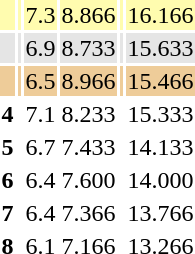<table>
<tr style="background: #fffcaf">
<th scope=row style="text-align:center"></th>
<td align=left></td>
<td>7.3</td>
<td>8.866</td>
<td></td>
<td>16.166</td>
</tr>
<tr style="background: #e5e5e5">
<th scope=row style="text-align:center"></th>
<td align=left></td>
<td>6.9</td>
<td>8.733</td>
<td></td>
<td>15.633</td>
</tr>
<tr style="background: #eecc99">
<th scope=row style="text-align:center"></th>
<td align=left></td>
<td>6.5</td>
<td>8.966</td>
<td></td>
<td>15.466</td>
</tr>
<tr>
<th scope=row style="text-align:center">4</th>
<td align=left></td>
<td>7.1</td>
<td>8.233</td>
<td></td>
<td>15.333</td>
</tr>
<tr>
<th scope=row style="text-align:center">5</th>
<td align=left></td>
<td>6.7</td>
<td>7.433</td>
<td></td>
<td>14.133</td>
</tr>
<tr>
<th scope=row style="text-align:center">6</th>
<td align=left></td>
<td>6.4</td>
<td>7.600</td>
<td></td>
<td>14.000</td>
</tr>
<tr>
<th scope=row style="text-align:center">7</th>
<td align=left></td>
<td>6.4</td>
<td>7.366</td>
<td></td>
<td>13.766</td>
</tr>
<tr>
<th scope=row style="text-align:center">8</th>
<td align=left></td>
<td>6.1</td>
<td>7.166</td>
<td></td>
<td>13.266</td>
</tr>
<tr>
</tr>
</table>
